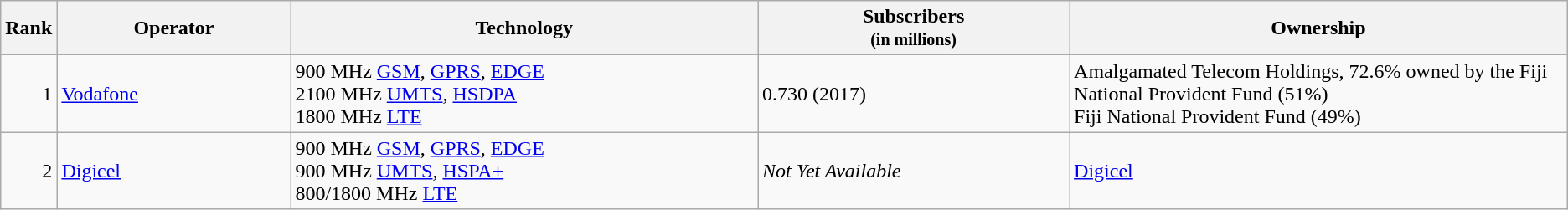<table class="wikitable">
<tr>
<th style="width:3%;">Rank</th>
<th style="width:15%;">Operator</th>
<th style="width:30%;">Technology</th>
<th style="width:20%;">Subscribers<br><small>(in millions)</small></th>
<th style="width:32%;">Ownership</th>
</tr>
<tr>
<td align=right>1</td>
<td><a href='#'>Vodafone</a></td>
<td>900 MHz <a href='#'>GSM</a>, <a href='#'>GPRS</a>, <a href='#'>EDGE</a><br>2100 MHz <a href='#'>UMTS</a>, <a href='#'>HSDPA</a><br>1800 MHz <a href='#'>LTE</a></td>
<td>0.730 (2017)</td>
<td>Amalgamated Telecom Holdings, 72.6% owned by the Fiji National Provident Fund (51%)<br>Fiji National Provident Fund (49%)</td>
</tr>
<tr>
<td align=right>2</td>
<td><a href='#'>Digicel</a></td>
<td>900 MHz <a href='#'>GSM</a>, <a href='#'>GPRS</a>, <a href='#'>EDGE</a><br>900 MHz <a href='#'>UMTS</a>, <a href='#'>HSPA+</a><br>800/1800 MHz <a href='#'>LTE</a></td>
<td><em>Not Yet Available</em></td>
<td><a href='#'>Digicel</a></td>
</tr>
</table>
